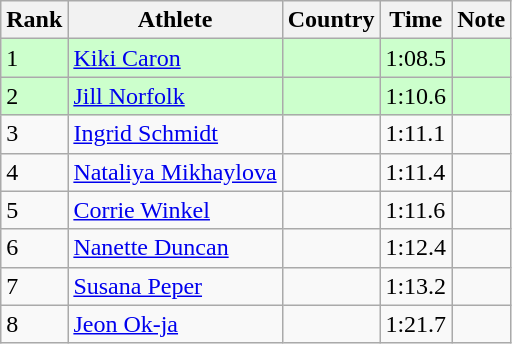<table class="wikitable sortable">
<tr>
<th>Rank</th>
<th>Athlete</th>
<th>Country</th>
<th>Time</th>
<th>Note</th>
</tr>
<tr bgcolor=#CCFFCC>
<td>1</td>
<td><a href='#'>Kiki Caron</a></td>
<td></td>
<td>1:08.5</td>
<td></td>
</tr>
<tr bgcolor=#CCFFCC>
<td>2</td>
<td><a href='#'>Jill Norfolk</a></td>
<td></td>
<td>1:10.6</td>
<td></td>
</tr>
<tr>
<td>3</td>
<td><a href='#'>Ingrid Schmidt</a></td>
<td></td>
<td>1:11.1</td>
<td></td>
</tr>
<tr>
<td>4</td>
<td><a href='#'>Nataliya Mikhaylova</a></td>
<td></td>
<td>1:11.4</td>
<td></td>
</tr>
<tr>
<td>5</td>
<td><a href='#'>Corrie Winkel</a></td>
<td></td>
<td>1:11.6</td>
<td></td>
</tr>
<tr>
<td>6</td>
<td><a href='#'>Nanette Duncan</a></td>
<td></td>
<td>1:12.4</td>
<td></td>
</tr>
<tr>
<td>7</td>
<td><a href='#'>Susana Peper</a></td>
<td></td>
<td>1:13.2</td>
<td></td>
</tr>
<tr>
<td>8</td>
<td><a href='#'>Jeon Ok-ja</a></td>
<td></td>
<td>1:21.7</td>
<td></td>
</tr>
</table>
